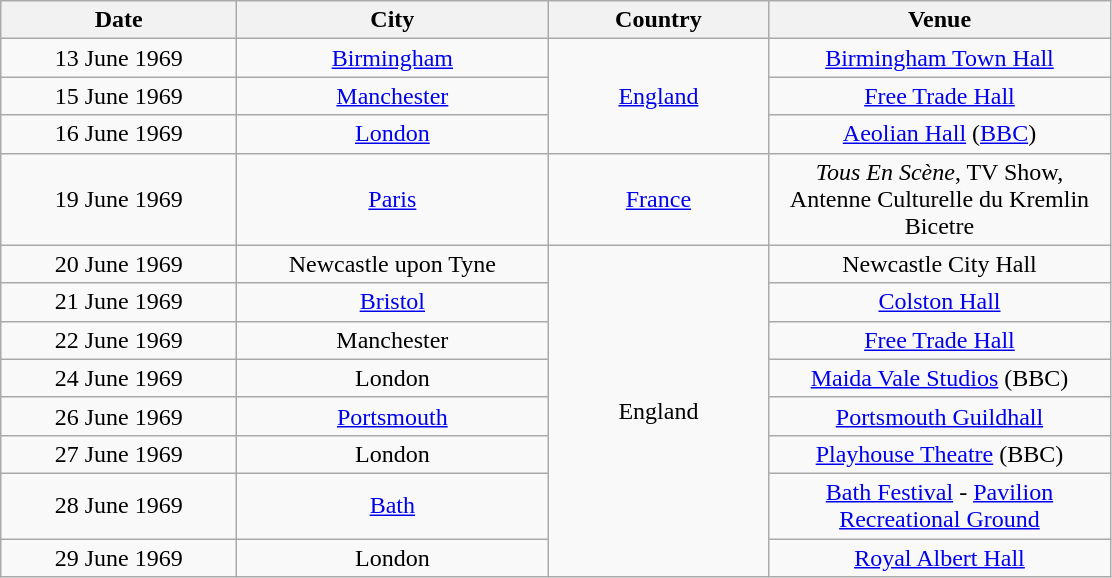<table class="wikitable" style="text-align:center;">
<tr>
<th style="width:150px;">Date</th>
<th style="width:200px;">City</th>
<th style="width:140px;">Country</th>
<th style="width:220px;">Venue</th>
</tr>
<tr>
<td>13 June 1969</td>
<td><a href='#'>Birmingham</a></td>
<td rowspan="3"><a href='#'>England</a></td>
<td><a href='#'>Birmingham Town Hall</a></td>
</tr>
<tr>
<td>15 June 1969</td>
<td><a href='#'>Manchester</a></td>
<td><a href='#'>Free Trade Hall</a></td>
</tr>
<tr>
<td>16 June 1969</td>
<td><a href='#'>London</a></td>
<td><a href='#'>Aeolian Hall</a> (<a href='#'>BBC</a>)</td>
</tr>
<tr>
<td>19 June 1969</td>
<td><a href='#'>Paris</a></td>
<td><a href='#'>France</a></td>
<td><em>Tous En Scène</em>, TV Show, Antenne Culturelle du Kremlin Bicetre</td>
</tr>
<tr>
<td>20 June 1969</td>
<td>Newcastle upon Tyne</td>
<td rowspan="8">England</td>
<td>Newcastle City Hall</td>
</tr>
<tr>
<td>21 June 1969</td>
<td><a href='#'>Bristol</a></td>
<td><a href='#'>Colston Hall</a></td>
</tr>
<tr>
<td>22 June 1969</td>
<td>Manchester</td>
<td><a href='#'>Free Trade Hall</a></td>
</tr>
<tr>
<td>24 June 1969</td>
<td>London</td>
<td><a href='#'>Maida Vale Studios</a> (BBC)</td>
</tr>
<tr>
<td>26 June 1969</td>
<td><a href='#'>Portsmouth</a></td>
<td><a href='#'>Portsmouth Guildhall</a></td>
</tr>
<tr>
<td>27 June 1969</td>
<td>London</td>
<td><a href='#'>Playhouse Theatre</a> (BBC)</td>
</tr>
<tr>
<td>28 June 1969</td>
<td><a href='#'>Bath</a></td>
<td><a href='#'>Bath Festival</a> - <a href='#'>Pavilion Recreational Ground</a></td>
</tr>
<tr>
<td>29 June 1969</td>
<td>London</td>
<td><a href='#'>Royal Albert Hall</a></td>
</tr>
</table>
